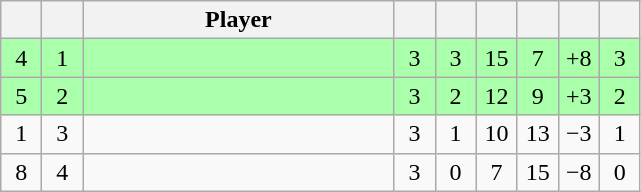<table class="wikitable sortable" style="text-align: center;">
<tr>
<th width=20 scope=col></th>
<th width=20 scope=col></th>
<th width=200 scope=col>Player</th>
<th width=20 scope=col></th>
<th width=20 scope=col></th>
<th width=20 scope=col></th>
<th width=20 scope=col></th>
<th width=20 scope=col></th>
<th width=20 scope=col></th>
</tr>
<tr style="background:#aaffaa;">
<td>4</td>
<td>1</td>
<td style="text-align:left;"><strong></td>
<td>3</td>
<td>3</td>
<td>15</td>
<td>7</td>
<td>+8</td>
<td>3</td>
</tr>
<tr style="background:#aaffaa;">
<td>5</td>
<td>2</td>
<td style="text-align:left;"></strong></td>
<td>3</td>
<td>2</td>
<td>12</td>
<td>9</td>
<td>+3</td>
<td>2</td>
</tr>
<tr>
<td>1</td>
<td>3</td>
<td style="text-align:left;"></td>
<td>3</td>
<td>1</td>
<td>10</td>
<td>13</td>
<td>−3</td>
<td>1</td>
</tr>
<tr>
<td>8</td>
<td>4</td>
<td style="text-align:left;"></td>
<td>3</td>
<td>0</td>
<td>7</td>
<td>15</td>
<td>−8</td>
<td>0</td>
</tr>
</table>
